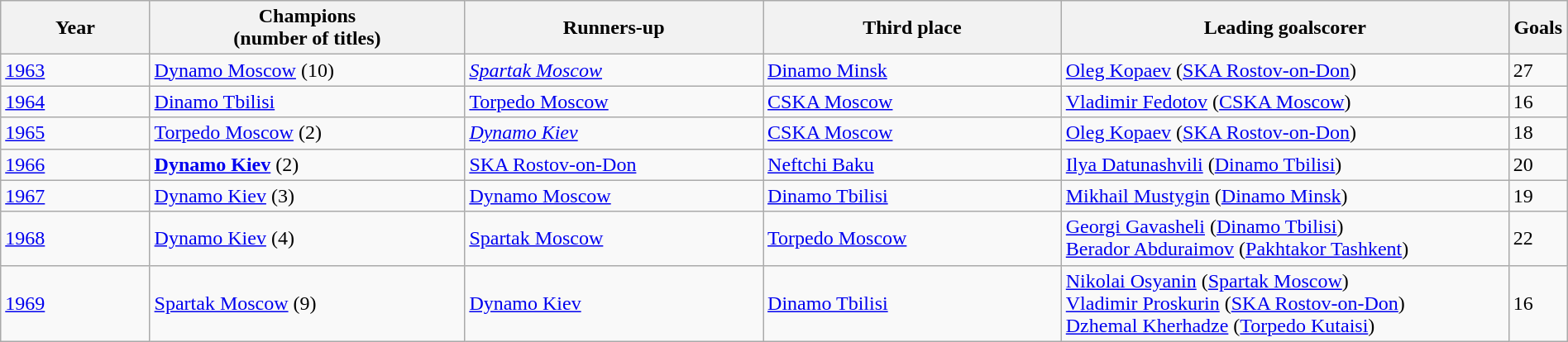<table class="wikitable" style="width:100%;">
<tr>
<th width=9%>Year</th>
<th width=19%>Champions<br>(number of titles)</th>
<th width=18%>Runners-up</th>
<th width=18%>Third place</th>
<th width=27%>Leading goalscorer</th>
<th width=1%>Goals</th>
</tr>
<tr>
<td><a href='#'>1963</a></td>
<td><a href='#'>Dynamo Moscow</a> (10)</td>
<td><em><a href='#'>Spartak Moscow</a></em></td>
<td><a href='#'>Dinamo Minsk</a></td>
<td><a href='#'>Oleg Kopaev</a> (<a href='#'>SKA Rostov-on-Don</a>)</td>
<td>27</td>
</tr>
<tr>
<td><a href='#'>1964</a></td>
<td><a href='#'>Dinamo Tbilisi</a></td>
<td><a href='#'>Torpedo Moscow</a></td>
<td><a href='#'>CSKA Moscow</a></td>
<td><a href='#'>Vladimir Fedotov</a> (<a href='#'>CSKA Moscow</a>)</td>
<td>16</td>
</tr>
<tr>
<td><a href='#'>1965</a></td>
<td><a href='#'>Torpedo Moscow</a> (2)</td>
<td><em><a href='#'>Dynamo Kiev</a></em></td>
<td><a href='#'>CSKA Moscow</a></td>
<td><a href='#'>Oleg Kopaev</a> (<a href='#'>SKA Rostov-on-Don</a>)</td>
<td>18</td>
</tr>
<tr>
<td><a href='#'>1966</a></td>
<td><strong><a href='#'>Dynamo Kiev</a></strong> (2)</td>
<td><a href='#'>SKA Rostov-on-Don</a></td>
<td><a href='#'>Neftchi Baku</a></td>
<td><a href='#'>Ilya Datunashvili</a> (<a href='#'>Dinamo Tbilisi</a>)</td>
<td>20</td>
</tr>
<tr>
<td><a href='#'>1967</a></td>
<td><a href='#'>Dynamo Kiev</a> (3)</td>
<td><a href='#'>Dynamo Moscow</a></td>
<td><a href='#'>Dinamo Tbilisi</a></td>
<td><a href='#'>Mikhail Mustygin</a> (<a href='#'>Dinamo Minsk</a>)</td>
<td>19</td>
</tr>
<tr>
<td><a href='#'>1968</a></td>
<td><a href='#'>Dynamo Kiev</a> (4)</td>
<td><a href='#'>Spartak Moscow</a></td>
<td><a href='#'>Torpedo Moscow</a></td>
<td><a href='#'>Georgi Gavasheli</a> (<a href='#'>Dinamo Tbilisi</a>)<br><a href='#'>Berador Abduraimov</a> (<a href='#'>Pakhtakor Tashkent</a>)</td>
<td>22</td>
</tr>
<tr>
<td><a href='#'>1969</a></td>
<td><a href='#'>Spartak Moscow</a> (9)</td>
<td><a href='#'>Dynamo Kiev</a></td>
<td><a href='#'>Dinamo Tbilisi</a></td>
<td><a href='#'>Nikolai Osyanin</a> (<a href='#'>Spartak Moscow</a>)<br><a href='#'>Vladimir Proskurin</a> (<a href='#'>SKA Rostov-on-Don</a>)<br><a href='#'>Dzhemal Kherhadze</a> (<a href='#'>Torpedo Kutaisi</a>)</td>
<td>16</td>
</tr>
</table>
